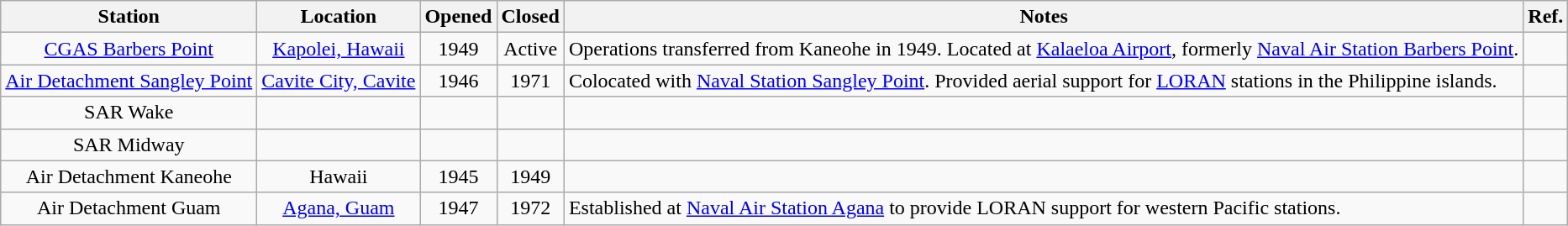<table class="wikitable sortable" style="text-align:center;">
<tr>
<th>Station</th>
<th>Location</th>
<th>Opened</th>
<th>Closed</th>
<th class="unsortable">Notes</th>
<th class="unsortable">Ref.</th>
</tr>
<tr>
<td><a href='#'>CGAS Barbers Point</a></td>
<td><a href='#'>Kapolei, Hawaii</a></td>
<td>1949</td>
<td>Active</td>
<td style="text-align:left;">Operations transferred from Kaneohe in 1949. Located at <a href='#'>Kalaeloa Airport</a>, formerly <a href='#'>Naval Air Station Barbers Point</a>.</td>
<td><br></td>
</tr>
<tr>
<td><a href='#'>Air Detachment Sangley Point</a></td>
<td><a href='#'>Cavite City, Cavite</a></td>
<td>1946</td>
<td>1971</td>
<td style="text-align:left;">Colocated with <a href='#'>Naval Station Sangley Point</a>. Provided aerial support for <a href='#'>LORAN</a> stations in the Philippine islands.</td>
<td></td>
</tr>
<tr>
<td>SAR Wake</td>
<td></td>
<td></td>
<td></td>
<td style="text-align:left;"></td>
<td></td>
</tr>
<tr>
<td>SAR Midway</td>
<td></td>
<td></td>
<td></td>
<td style="text-align:left;"></td>
<td></td>
</tr>
<tr>
<td>Air Detachment Kaneohe</td>
<td>Hawaii</td>
<td>1945</td>
<td>1949</td>
<td style="text-align:left;"></td>
<td><br></td>
</tr>
<tr>
<td>Air Detachment Guam</td>
<td><a href='#'>Agana, Guam</a></td>
<td>1947</td>
<td>1972</td>
<td style="text-align:left;">Established at <a href='#'>Naval Air Station Agana</a> to provide LORAN support for western Pacific stations.</td>
<td></td>
</tr>
</table>
